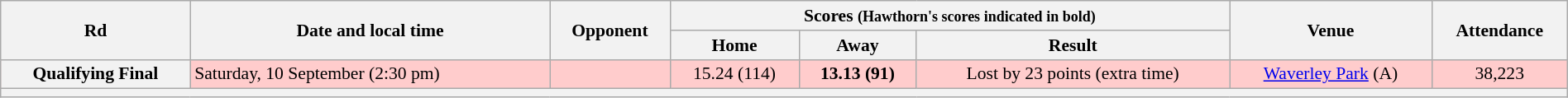<table class="wikitable" style="font-size:90%; text-align:center; width: 100%; margin-left: auto; margin-right: auto">
<tr>
<th rowspan="2">Rd</th>
<th rowspan="2">Date and local time</th>
<th rowspan="2">Opponent</th>
<th colspan="3">Scores <small>(Hawthorn's scores indicated in bold)</small></th>
<th rowspan="2">Venue</th>
<th rowspan="2">Attendance</th>
</tr>
<tr>
<th>Home</th>
<th>Away</th>
<th>Result</th>
</tr>
<tr style="background:#fcc;">
<th>Qualifying Final</th>
<td align=left>Saturday, 10 September (2:30 pm)</td>
<td align=left></td>
<td>15.24 (114)</td>
<td><strong>13.13 (91)</strong></td>
<td>Lost by 23 points (extra time)</td>
<td><a href='#'>Waverley Park</a> (A)</td>
<td>38,223</td>
</tr>
<tr>
<th colspan="8"></th>
</tr>
</table>
